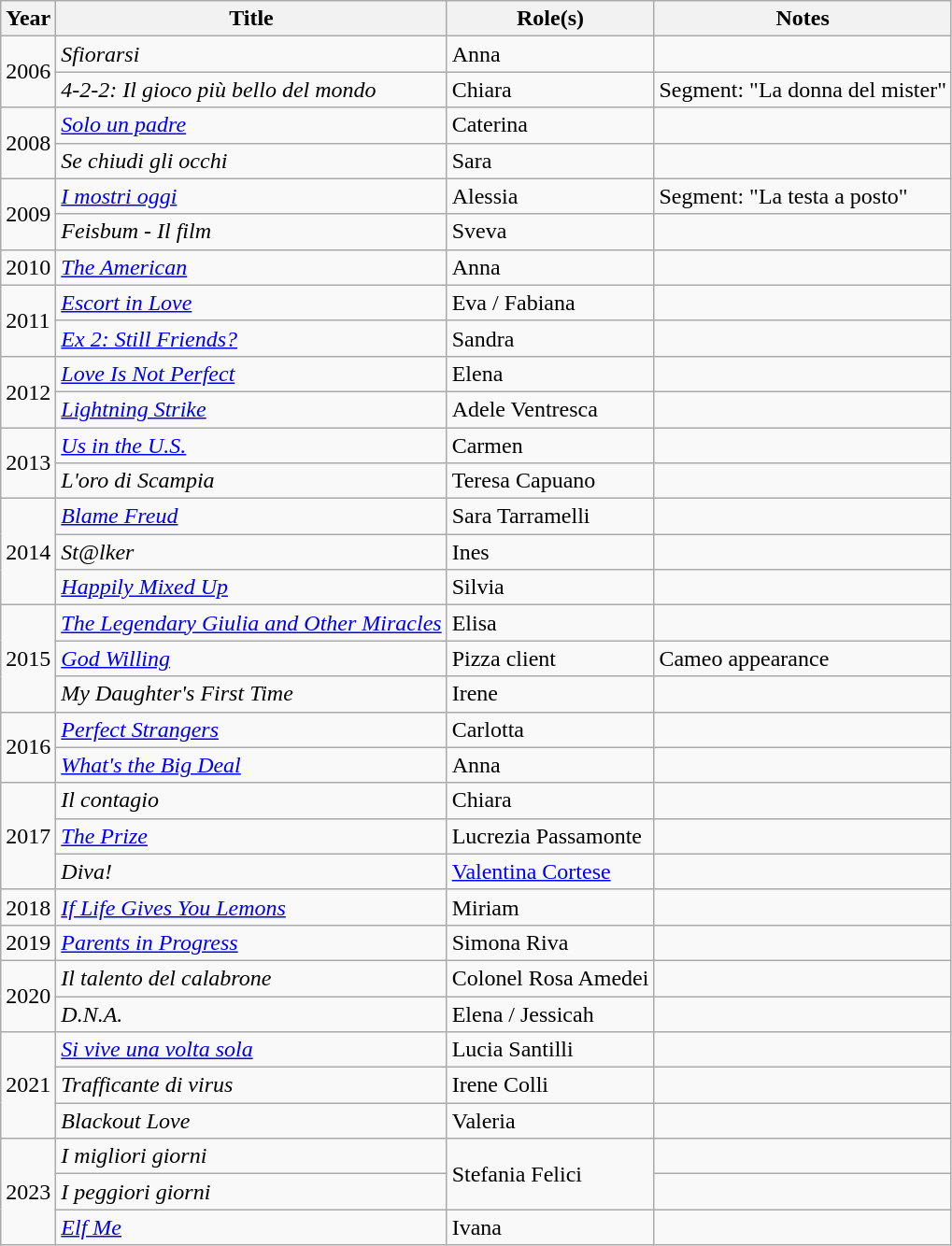<table class="wikitable plainrowheaders sortable">
<tr>
<th scope="col">Year</th>
<th scope="col">Title</th>
<th scope="col">Role(s)</th>
<th scope="col" class="unsortable">Notes</th>
</tr>
<tr>
<td rowspan="2">2006</td>
<td><em>Sfiorarsi</em></td>
<td>Anna</td>
<td></td>
</tr>
<tr>
<td><em>4-2-2: Il gioco più bello del mondo</em></td>
<td>Chiara</td>
<td>Segment: "La donna del mister"</td>
</tr>
<tr>
<td rowspan="2">2008</td>
<td><em><a href='#'>Solo un padre</a></em></td>
<td>Caterina</td>
<td></td>
</tr>
<tr>
<td><em>Se chiudi gli occhi</em></td>
<td>Sara</td>
<td></td>
</tr>
<tr>
<td rowspan="2">2009</td>
<td><em><a href='#'>I mostri oggi</a></em></td>
<td>Alessia</td>
<td>Segment: "La testa a posto"</td>
</tr>
<tr>
<td><em>Feisbum - Il film</em></td>
<td>Sveva</td>
<td></td>
</tr>
<tr>
<td>2010</td>
<td><em><a href='#'>The American</a></em></td>
<td>Anna</td>
<td></td>
</tr>
<tr>
<td rowspan="2">2011</td>
<td><em><a href='#'>Escort in Love</a></em></td>
<td>Eva / Fabiana</td>
<td></td>
</tr>
<tr>
<td><em><a href='#'>Ex 2: Still Friends?</a></em></td>
<td>Sandra</td>
<td></td>
</tr>
<tr>
<td rowspan="2">2012</td>
<td><em><a href='#'>Love Is Not Perfect</a></em></td>
<td>Elena</td>
<td></td>
</tr>
<tr>
<td><em><a href='#'>Lightning Strike</a></em></td>
<td>Adele Ventresca</td>
<td></td>
</tr>
<tr>
<td rowspan="2">2013</td>
<td><em><a href='#'>Us in the U.S.</a></em></td>
<td>Carmen</td>
<td></td>
</tr>
<tr>
<td><em>L'oro di Scampia</em></td>
<td>Teresa Capuano</td>
<td></td>
</tr>
<tr>
<td rowspan="3">2014</td>
<td><em><a href='#'>Blame Freud</a></em></td>
<td>Sara Tarramelli</td>
<td></td>
</tr>
<tr>
<td><em>St@lker</em></td>
<td>Ines</td>
<td></td>
</tr>
<tr>
<td><em><a href='#'>Happily Mixed Up</a></em></td>
<td>Silvia</td>
<td></td>
</tr>
<tr>
<td rowspan="3">2015</td>
<td><em><a href='#'>The Legendary Giulia and Other Miracles</a></em></td>
<td>Elisa</td>
<td></td>
</tr>
<tr>
<td><em><a href='#'>God Willing</a></em></td>
<td>Pizza client</td>
<td>Cameo appearance</td>
</tr>
<tr>
<td><em>My Daughter's First Time</em></td>
<td>Irene</td>
<td></td>
</tr>
<tr>
<td rowspan="2">2016</td>
<td><em><a href='#'>Perfect Strangers</a></em></td>
<td>Carlotta</td>
<td></td>
</tr>
<tr>
<td><em><a href='#'>What's the Big Deal</a></em></td>
<td>Anna</td>
<td></td>
</tr>
<tr>
<td rowspan="3">2017</td>
<td><em>Il contagio</em></td>
<td>Chiara</td>
<td></td>
</tr>
<tr>
<td><em><a href='#'>The Prize</a></em></td>
<td>Lucrezia Passamonte</td>
<td></td>
</tr>
<tr>
<td><em>Diva!</em></td>
<td><a href='#'>Valentina Cortese</a></td>
<td></td>
</tr>
<tr>
<td>2018</td>
<td><em><a href='#'>If Life Gives You Lemons</a></em></td>
<td>Miriam</td>
<td></td>
</tr>
<tr>
<td>2019</td>
<td><em><a href='#'>Parents in Progress</a></em></td>
<td>Simona Riva</td>
<td></td>
</tr>
<tr>
<td rowspan="2">2020</td>
<td><em>Il talento del calabrone</em></td>
<td>Colonel Rosa Amedei</td>
<td></td>
</tr>
<tr>
<td><em>D.N.A.</em></td>
<td>Elena / Jessicah</td>
<td></td>
</tr>
<tr>
<td rowspan="3">2021</td>
<td><em><a href='#'>Si vive una volta sola</a></em></td>
<td>Lucia Santilli</td>
<td></td>
</tr>
<tr>
<td><em>Trafficante di virus</em></td>
<td>Irene Colli</td>
<td></td>
</tr>
<tr>
<td><em>Blackout Love</em></td>
<td>Valeria</td>
<td></td>
</tr>
<tr>
<td rowspan="3">2023</td>
<td><em>I migliori giorni</em></td>
<td rowspan="2">Stefania Felici</td>
<td></td>
</tr>
<tr>
<td><em>I peggiori giorni</em></td>
<td></td>
</tr>
<tr>
<td><em><a href='#'>Elf Me</a></em></td>
<td>Ivana</td>
<td></td>
</tr>
</table>
